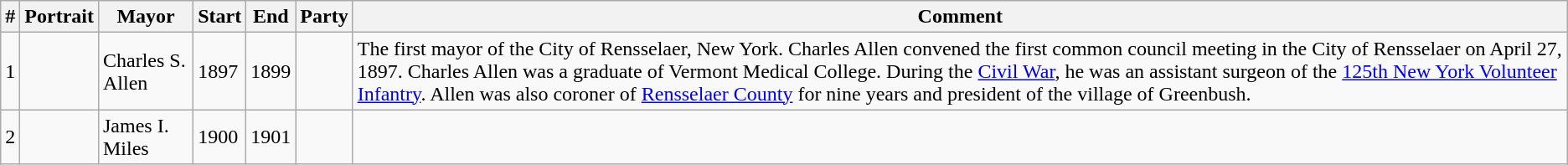<table class="wikitable">
<tr>
<th>#</th>
<th>Portrait</th>
<th>Mayor</th>
<th>Start</th>
<th>End</th>
<th>Party</th>
<th>Comment</th>
</tr>
<tr>
<td>1</td>
<td></td>
<td>Charles S. Allen</td>
<td>1897</td>
<td>1899</td>
<td></td>
<td>The first mayor of the City of Rensselaer, New York. Charles Allen convened the first common council meeting in the City of Rensselaer on April 27, 1897. Charles Allen was a graduate of Vermont Medical College. During the <a href='#'>Civil War</a>, he was an assistant surgeon of the <a href='#'>125th New York Volunteer Infantry</a>. Allen was also coroner of <a href='#'>Rensselaer County</a> for nine years and president of the village of Greenbush.</td>
</tr>
<tr>
<td>2</td>
<td></td>
<td>James I. Miles</td>
<td>1900</td>
<td>1901</td>
<td></td>
<td></td>
</tr>
</table>
